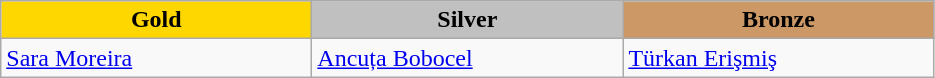<table class="wikitable" style="text-align:left">
<tr align="center">
<td width=200 bgcolor=gold><strong>Gold</strong></td>
<td width=200 bgcolor=silver><strong>Silver</strong></td>
<td width=200 bgcolor=CC9966><strong>Bronze</strong></td>
</tr>
<tr>
<td><a href='#'>Sara Moreira</a><br><em></em></td>
<td><a href='#'>Ancuța Bobocel</a><br><em></em></td>
<td><a href='#'>Türkan Erişmiş</a><br><em></em></td>
</tr>
</table>
